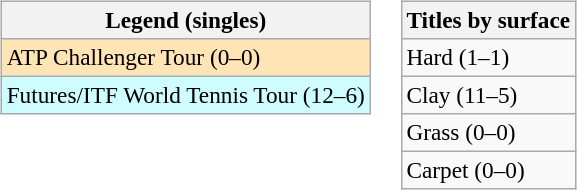<table>
<tr style="vertical-align:top">
<td><br><table class=wikitable style=font-size:97%>
<tr>
<th>Legend (singles)</th>
</tr>
<tr style="background:moccasin">
<td>ATP Challenger Tour (0–0)</td>
</tr>
<tr style="background:#cffcff">
<td>Futures/ITF World Tennis Tour (12–6)</td>
</tr>
</table>
</td>
<td><br><table class=wikitable style=font-size:97%>
<tr>
<th>Titles by surface</th>
</tr>
<tr>
<td>Hard (1–1)</td>
</tr>
<tr>
<td>Clay (11–5)</td>
</tr>
<tr>
<td>Grass (0–0)</td>
</tr>
<tr>
<td>Carpet (0–0)</td>
</tr>
</table>
</td>
</tr>
</table>
